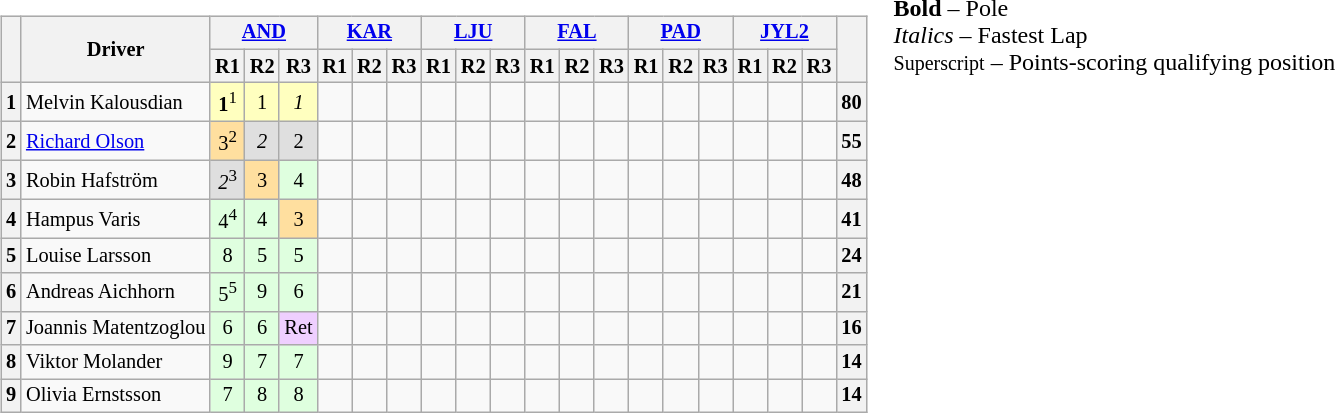<table>
<tr>
<td valign="top"><br><table class="wikitable" style="font-size: 85%; text-align:center">
<tr>
<th valign=middle rowspan=2></th>
<th valign=middle rowspan=2>Driver</th>
<th colspan=3><a href='#'>AND</a><br></th>
<th colspan=3><a href='#'>KAR</a><br></th>
<th colspan=3><a href='#'>LJU</a><br></th>
<th colspan=3><a href='#'>FAL</a><br></th>
<th colspan=3><a href='#'>PAD</a><br></th>
<th colspan=3><a href='#'>JYL2</a><br></th>
<th valign=middle rowspan=2></th>
</tr>
<tr>
<th>R1</th>
<th>R2</th>
<th>R3</th>
<th>R1</th>
<th>R2</th>
<th>R3</th>
<th>R1</th>
<th>R2</th>
<th>R3</th>
<th>R1</th>
<th>R2</th>
<th>R3</th>
<th>R1</th>
<th>R2</th>
<th>R3</th>
<th>R1</th>
<th>R2</th>
<th>R3</th>
</tr>
<tr>
<th>1</th>
<td align=left> Melvin Kalousdian</td>
<td style="background:#ffffbf;"><strong>1</strong><sup>1</sup></td>
<td style="background:#ffffbf;">1</td>
<td style="background:#ffffbf;"><em>1</em></td>
<td></td>
<td></td>
<td></td>
<td></td>
<td></td>
<td></td>
<td></td>
<td></td>
<td></td>
<td></td>
<td></td>
<td></td>
<td></td>
<td></td>
<td></td>
<th>80</th>
</tr>
<tr>
<th>2</th>
<td align=left> <a href='#'>Richard Olson</a></td>
<td style="background:#ffdf9f;">3<sup>2</sup></td>
<td style="background:#dfdfdf;"><em>2</em></td>
<td style="background:#dfdfdf;">2</td>
<td></td>
<td></td>
<td></td>
<td></td>
<td></td>
<td></td>
<td></td>
<td></td>
<td></td>
<td></td>
<td></td>
<td></td>
<td></td>
<td></td>
<td></td>
<th>55</th>
</tr>
<tr>
<th>3</th>
<td align=left> Robin Hafström</td>
<td style="background:#dfdfdf;"><em>2</em><sup>3</sup></td>
<td style="background:#ffdf9f;">3</td>
<td style="background:#dfffdf;">4</td>
<td></td>
<td></td>
<td></td>
<td></td>
<td></td>
<td></td>
<td></td>
<td></td>
<td></td>
<td></td>
<td></td>
<td></td>
<td></td>
<td></td>
<td></td>
<th>48</th>
</tr>
<tr>
<th>4</th>
<td align=left> Hampus Varis</td>
<td style="background:#dfffdf;">4<sup>4</sup></td>
<td style="background:#dfffdf;">4</td>
<td style="background:#ffdf9f;">3</td>
<td></td>
<td></td>
<td></td>
<td></td>
<td></td>
<td></td>
<td></td>
<td></td>
<td></td>
<td></td>
<td></td>
<td></td>
<td></td>
<td></td>
<td></td>
<th>41</th>
</tr>
<tr>
<th>5</th>
<td align="left"> Louise Larsson</td>
<td style="background:#dfffdf;">8</td>
<td style="background:#dfffdf;">5</td>
<td style="background:#dfffdf;">5</td>
<td></td>
<td></td>
<td></td>
<td></td>
<td></td>
<td></td>
<td></td>
<td></td>
<td></td>
<td></td>
<td></td>
<td></td>
<td></td>
<td></td>
<td></td>
<th>24</th>
</tr>
<tr>
<th>6</th>
<td align="left"> Andreas Aichhorn</td>
<td style="background:#dfffdf;">5<sup>5</sup></td>
<td style="background:#dfffdf;">9</td>
<td style="background:#dfffdf;">6</td>
<td></td>
<td></td>
<td></td>
<td></td>
<td></td>
<td></td>
<td></td>
<td></td>
<td></td>
<td></td>
<td></td>
<td></td>
<td></td>
<td></td>
<td></td>
<th>21</th>
</tr>
<tr>
<th>7</th>
<td align="left"> Joannis Matentzoglou</td>
<td style="background:#dfffdf;">6</td>
<td style="background:#dfffdf;">6</td>
<td style="background:#efcfff;">Ret</td>
<td></td>
<td></td>
<td></td>
<td></td>
<td></td>
<td></td>
<td></td>
<td></td>
<td></td>
<td></td>
<td></td>
<td></td>
<td></td>
<td></td>
<td></td>
<th>16</th>
</tr>
<tr>
<th>8</th>
<td align=left> Viktor Molander</td>
<td style="background:#dfffdf;">9</td>
<td style="background:#dfffdf;">7</td>
<td style="background:#dfffdf;">7</td>
<td></td>
<td></td>
<td></td>
<td></td>
<td></td>
<td></td>
<td></td>
<td></td>
<td></td>
<td></td>
<td></td>
<td></td>
<td></td>
<td></td>
<td></td>
<th>14</th>
</tr>
<tr>
<th>9</th>
<td align="left"> Olivia Ernstsson</td>
<td style="background:#dfffdf;">7</td>
<td style="background:#dfffdf;">8</td>
<td style="background:#dfffdf;">8</td>
<td></td>
<td></td>
<td></td>
<td></td>
<td></td>
<td></td>
<td></td>
<td></td>
<td></td>
<td></td>
<td></td>
<td></td>
<td></td>
<td></td>
<td></td>
<th>14</th>
</tr>
</table>
</td>
<td valign="top"><br>
<span><strong>Bold</strong> – Pole<br>
<em>Italics</em> – Fastest Lap<br>
<small>Superscript</small> – Points-scoring qualifying position
</span></td>
</tr>
</table>
